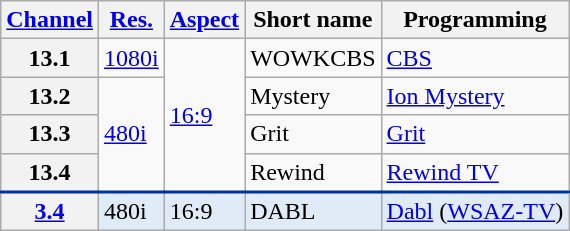<table class="wikitable">
<tr>
<th><a href='#'>Channel</a></th>
<th><a href='#'>Res.</a></th>
<th><a href='#'>Aspect</a></th>
<th>Short name</th>
<th>Programming</th>
</tr>
<tr>
<th scope = "row">13.1</th>
<td><a href='#'>1080i</a></td>
<td rowspan="4"><a href='#'>16:9</a></td>
<td>WOWKCBS</td>
<td><a href='#'>CBS</a></td>
</tr>
<tr>
<th scope = "row">13.2</th>
<td rowspan="3"><a href='#'>480i</a></td>
<td>Mystery</td>
<td><a href='#'>Ion Mystery</a></td>
</tr>
<tr>
<th scope = "row">13.3</th>
<td>Grit</td>
<td><a href='#'>Grit</a></td>
</tr>
<tr>
<th scope = "row">13.4</th>
<td>Rewind</td>
<td><a href='#'>Rewind TV</a></td>
</tr>
<tr style="background-color:#DFEBF6; border-top: 2px solid #003399;">
<th scope = "row"><a href='#'>3.4</a></th>
<td>480i</td>
<td>16:9</td>
<td>DABL</td>
<td><a href='#'>Dabl</a> (<a href='#'>WSAZ-TV</a>)</td>
</tr>
</table>
